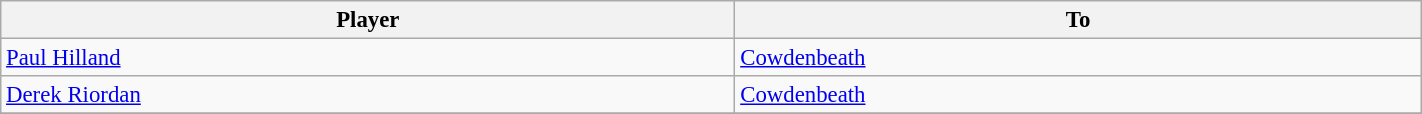<table class="wikitable" style="text-align:center; font-size:95%;width:75%; text-align:left">
<tr>
<th><strong>Player</strong></th>
<th><strong>To</strong></th>
</tr>
<tr --->
<td> <a href='#'>Paul Hilland</a></td>
<td><a href='#'>Cowdenbeath</a></td>
</tr>
<tr>
<td> <a href='#'>Derek Riordan</a></td>
<td><a href='#'>Cowdenbeath</a></td>
</tr>
<tr>
</tr>
</table>
